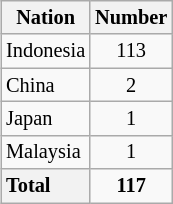<table class="sortable wikitable" style="margin:0 0 0.5em 1em; float:right; font-size:85%;">
<tr>
<th>Nation</th>
<th>Number</th>
</tr>
<tr>
<td>Indonesia</td>
<td style="text-align:center;">113</td>
</tr>
<tr>
<td>China</td>
<td style="text-align:center;">2</td>
</tr>
<tr>
<td>Japan</td>
<td style="text-align:center;">1</td>
</tr>
<tr>
<td>Malaysia</td>
<td style="text-align:center;">1</td>
</tr>
<tr class="sortbottom">
<th style="text-align:left;">Total</th>
<td style="text-align:center;"><strong>117</strong></td>
</tr>
</table>
